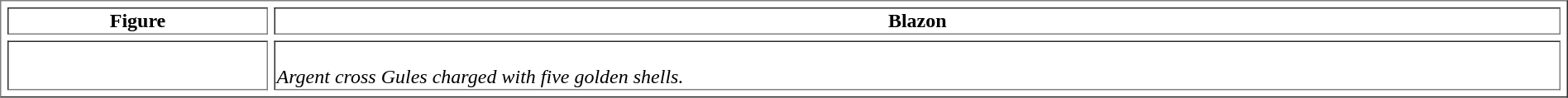<table border=1 cellspacing=5 width="100%">
<tr valign=top  align=center>
<td width="206"><strong>Figure</strong></td>
<td><strong>Blazon</strong></td>
</tr>
<tr valign=top>
<td align=center></td>
<td><br><em>Argent cross Gules charged with five golden shells.</em></td>
</tr>
</table>
